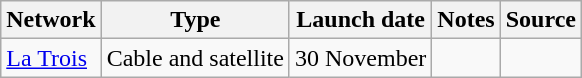<table class="wikitable sortable">
<tr>
<th>Network</th>
<th>Type</th>
<th>Launch date</th>
<th>Notes</th>
<th>Source</th>
</tr>
<tr>
<td><a href='#'>La Trois</a></td>
<td>Cable and satellite</td>
<td>30 November</td>
<td></td>
<td></td>
</tr>
</table>
